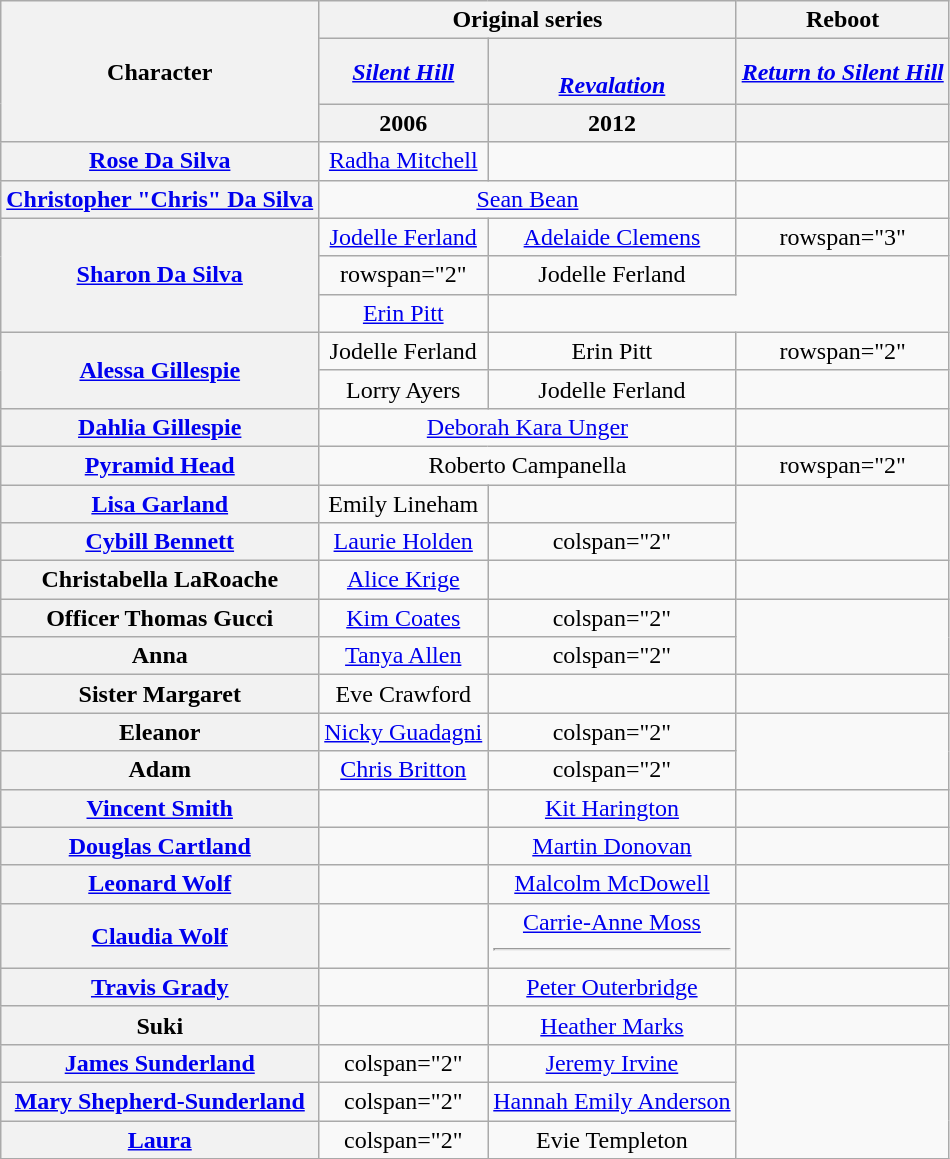<table class="wikitable plainrowheaders" style="text-align:center">
<tr>
<th rowspan="3">Character</th>
<th colspan="2">Original series</th>
<th>Reboot</th>
</tr>
<tr>
<th><em><a href='#'>Silent Hill</a></em></th>
<th><em><a href='#'><br>Revalation</a></em></th>
<th><em><a href='#'>Return to Silent Hill</a></em></th>
</tr>
<tr>
<th>2006</th>
<th>2012</th>
<th></th>
</tr>
<tr>
<th><a href='#'>Rose Da Silva</a></th>
<td><a href='#'>Radha Mitchell</a></td>
<td></td>
<td></td>
</tr>
<tr>
<th><a href='#'>Christopher "Chris" Da Silva<br></a></th>
<td colspan="2"><a href='#'>Sean Bean</a></td>
<td></td>
</tr>
<tr>
<th rowspan="3"><a href='#'>Sharon Da Silva</a><br></th>
<td><a href='#'>Jodelle Ferland</a></td>
<td><a href='#'>Adelaide Clemens</a></td>
<td>rowspan="3" </td>
</tr>
<tr>
<td>rowspan="2" </td>
<td>Jodelle Ferland</td>
</tr>
<tr>
<td><a href='#'>Erin Pitt</a></td>
</tr>
<tr>
<th rowspan="2"><a href='#'>Alessa Gillespie</a></th>
<td>Jodelle Ferland</td>
<td>Erin Pitt</td>
<td>rowspan="2" </td>
</tr>
<tr>
<td>Lorry Ayers</td>
<td>Jodelle Ferland</td>
</tr>
<tr>
<th><a href='#'>Dahlia Gillespie</a></th>
<td colspan="2"><a href='#'>Deborah Kara Unger</a></td>
<td></td>
</tr>
<tr>
<th><a href='#'>Pyramid Head</a></th>
<td colspan="2">Roberto Campanella</td>
<td>rowspan="2" </td>
</tr>
<tr>
<th><a href='#'>Lisa Garland<br></a></th>
<td>Emily Lineham</td>
<td></td>
</tr>
<tr>
<th><a href='#'>Cybill Bennett</a></th>
<td><a href='#'>Laurie Holden</a></td>
<td>colspan="2" </td>
</tr>
<tr>
<th>Christabella LaRoache</th>
<td><a href='#'>Alice Krige</a></td>
<td></td>
<td></td>
</tr>
<tr>
<th>Officer Thomas Gucci</th>
<td><a href='#'>Kim Coates</a></td>
<td>colspan="2" </td>
</tr>
<tr>
<th>Anna</th>
<td><a href='#'>Tanya Allen</a></td>
<td>colspan="2" </td>
</tr>
<tr>
<th>Sister Margaret</th>
<td>Eve Crawford</td>
<td></td>
<td></td>
</tr>
<tr>
<th>Eleanor</th>
<td><a href='#'>Nicky Guadagni</a></td>
<td>colspan="2" </td>
</tr>
<tr>
<th>Adam</th>
<td><a href='#'>Chris Britton</a></td>
<td>colspan="2" </td>
</tr>
<tr>
<th><a href='#'>Vincent Smith</a></th>
<td></td>
<td><a href='#'>Kit Harington</a></td>
<td></td>
</tr>
<tr>
<th><a href='#'>Douglas Cartland</a></th>
<td></td>
<td><a href='#'>Martin Donovan</a></td>
<td></td>
</tr>
<tr>
<th><a href='#'>Leonard Wolf</a></th>
<td></td>
<td><a href='#'>Malcolm McDowell</a></td>
<td></td>
</tr>
<tr>
<th><a href='#'>Claudia Wolf<br></a></th>
<td></td>
<td><a href='#'>Carrie-Anne Moss</a><hr></td>
<td></td>
</tr>
<tr>
<th><a href='#'>Travis Grady</a></th>
<td></td>
<td><a href='#'>Peter Outerbridge</a></td>
<td></td>
</tr>
<tr>
<th>Suki</th>
<td></td>
<td><a href='#'>Heather Marks</a></td>
<td></td>
</tr>
<tr>
<th><a href='#'>James Sunderland</a></th>
<td>colspan="2" </td>
<td><a href='#'>Jeremy Irvine</a></td>
</tr>
<tr>
<th><a href='#'>Mary Shepherd-Sunderland</a></th>
<td>colspan="2" </td>
<td><a href='#'>Hannah Emily Anderson</a></td>
</tr>
<tr>
<th><a href='#'>Laura</a></th>
<td>colspan="2" </td>
<td>Evie Templeton</td>
</tr>
<tr>
</tr>
</table>
